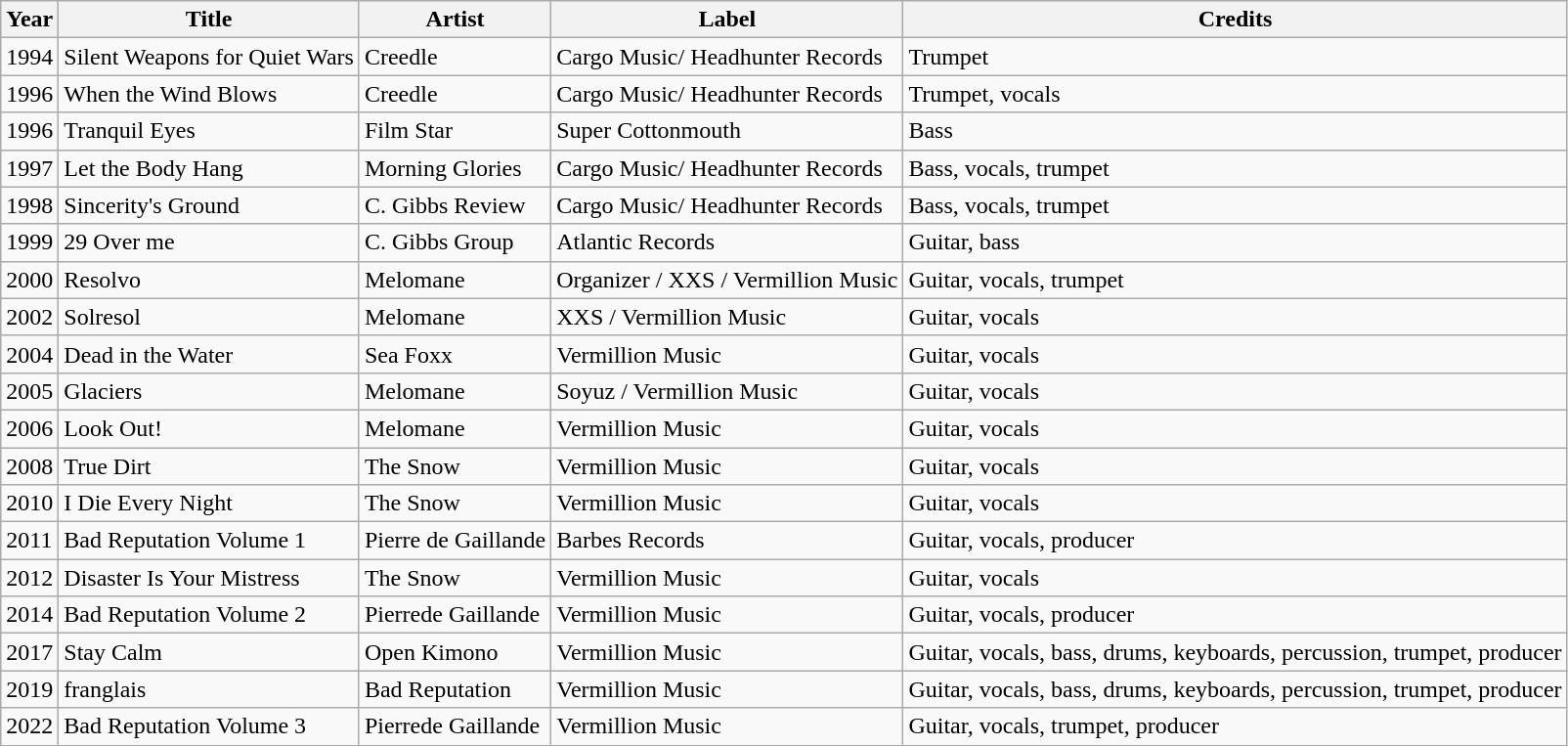<table class="wikitable sortable">
<tr>
<th>Year</th>
<th>Title</th>
<th>Artist</th>
<th>Label</th>
<th>Credits</th>
</tr>
<tr>
<td>1994</td>
<td>Silent Weapons for Quiet Wars</td>
<td>Creedle</td>
<td>Cargo Music/ Headhunter Records</td>
<td>Trumpet</td>
</tr>
<tr>
<td>1996</td>
<td>When the Wind Blows</td>
<td>Creedle</td>
<td>Cargo Music/ Headhunter Records</td>
<td>Trumpet, vocals</td>
</tr>
<tr>
<td>1996</td>
<td>Tranquil Eyes</td>
<td>Film Star</td>
<td>Super Cottonmouth</td>
<td>Bass</td>
</tr>
<tr>
<td>1997</td>
<td>Let the Body Hang</td>
<td>Morning Glories</td>
<td>Cargo Music/ Headhunter Records</td>
<td>Bass, vocals, trumpet</td>
</tr>
<tr>
<td>1998</td>
<td>Sincerity's Ground</td>
<td>C. Gibbs Review</td>
<td>Cargo Music/ Headhunter Records</td>
<td>Bass, vocals, trumpet</td>
</tr>
<tr>
<td>1999</td>
<td>29 Over me</td>
<td>C. Gibbs Group</td>
<td>Atlantic Records</td>
<td>Guitar, bass</td>
</tr>
<tr>
<td>2000</td>
<td>Resolvo</td>
<td>Melomane</td>
<td>Organizer / XXS / Vermillion Music</td>
<td>Guitar, vocals, trumpet</td>
</tr>
<tr>
<td>2002</td>
<td>Solresol</td>
<td>Melomane</td>
<td>XXS / Vermillion Music</td>
<td>Guitar, vocals</td>
</tr>
<tr>
<td>2004</td>
<td>Dead in the Water</td>
<td>Sea Foxx</td>
<td>Vermillion Music</td>
<td>Guitar, vocals</td>
</tr>
<tr>
<td>2005</td>
<td>Glaciers</td>
<td>Melomane</td>
<td>Soyuz / Vermillion Music</td>
<td>Guitar, vocals</td>
</tr>
<tr>
<td>2006</td>
<td>Look Out!</td>
<td>Melomane</td>
<td>Vermillion Music</td>
<td>Guitar, vocals</td>
</tr>
<tr>
<td>2008</td>
<td>True Dirt</td>
<td>The Snow</td>
<td>Vermillion Music</td>
<td>Guitar, vocals</td>
</tr>
<tr>
<td>2010</td>
<td>I Die Every Night</td>
<td>The Snow</td>
<td>Vermillion Music</td>
<td>Guitar, vocals</td>
</tr>
<tr>
<td>2011</td>
<td>Bad Reputation Volume 1</td>
<td>Pierre de Gaillande</td>
<td>Barbes Records</td>
<td>Guitar, vocals, producer</td>
</tr>
<tr>
<td>2012</td>
<td>Disaster Is Your Mistress</td>
<td>The Snow</td>
<td>Vermillion Music</td>
<td>Guitar, vocals</td>
</tr>
<tr>
<td>2014</td>
<td>Bad Reputation Volume 2</td>
<td>Pierrede Gaillande</td>
<td>Vermillion Music</td>
<td>Guitar, vocals, producer</td>
</tr>
<tr>
<td>2017</td>
<td>Stay Calm</td>
<td>Open Kimono</td>
<td>Vermillion Music</td>
<td>Guitar, vocals, bass, drums, keyboards, percussion, trumpet, producer</td>
</tr>
<tr>
<td>2019</td>
<td>franglais</td>
<td>Bad Reputation</td>
<td>Vermillion Music</td>
<td>Guitar, vocals, bass, drums, keyboards, percussion, trumpet, producer</td>
</tr>
<tr>
<td>2022</td>
<td>Bad Reputation Volume 3</td>
<td>Pierrede Gaillande</td>
<td>Vermillion Music</td>
<td>Guitar, vocals, trumpet, producer</td>
</tr>
<tr>
</tr>
</table>
